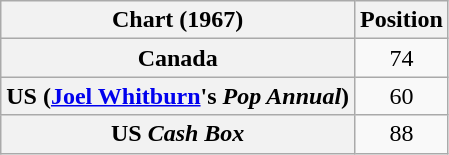<table class="wikitable sortable plainrowheaders">
<tr>
<th scope="col">Chart (1967)</th>
<th scope="col">Position</th>
</tr>
<tr>
<th scope="row">Canada</th>
<td style="text-align:center;">74</td>
</tr>
<tr>
<th scope="row">US (<a href='#'>Joel Whitburn</a>'s <em>Pop Annual</em>)</th>
<td style="text-align:center;">60</td>
</tr>
<tr>
<th scope="row">US <em>Cash Box</em></th>
<td style="text-align:center;">88</td>
</tr>
</table>
